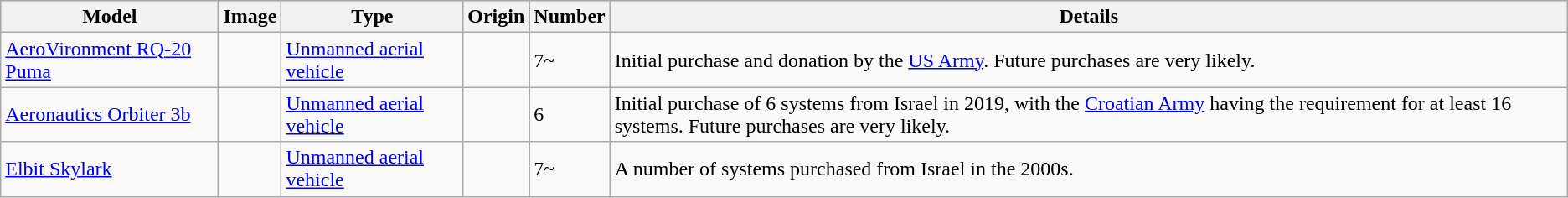<table class="wikitable">
<tr style="background:#aabccc;">
<th>Model</th>
<th>Image</th>
<th>Type</th>
<th>Origin</th>
<th>Number</th>
<th>Details</th>
</tr>
<tr>
<td><a href='#'>AeroVironment RQ-20 Puma</a></td>
<td></td>
<td><a href='#'>Unmanned aerial vehicle</a></td>
<td></td>
<td>7~</td>
<td>Initial purchase and donation by the <a href='#'>US Army</a>. Future purchases are very likely.</td>
</tr>
<tr>
<td><a href='#'>Aeronautics Orbiter 3b</a></td>
<td></td>
<td><a href='#'>Unmanned aerial vehicle</a></td>
<td></td>
<td>6</td>
<td>Initial purchase of 6 systems from Israel in 2019, with the <a href='#'>Croatian Army</a> having the requirement for at least 16 systems. Future purchases are very likely.</td>
</tr>
<tr>
<td><a href='#'>Elbit Skylark</a></td>
<td></td>
<td><a href='#'>Unmanned aerial vehicle</a></td>
<td></td>
<td>7~</td>
<td>A number of systems purchased from Israel in the 2000s.</td>
</tr>
</table>
